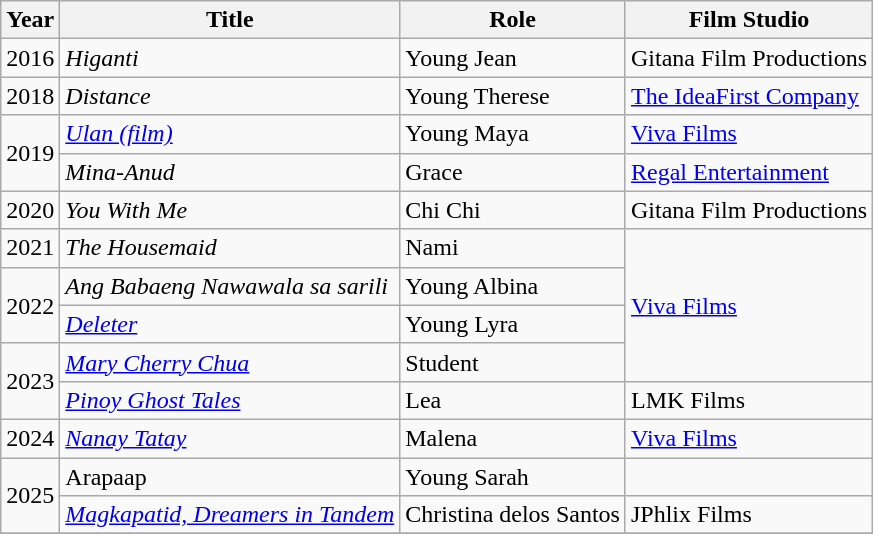<table class="wikitable sortable">
<tr>
<th>Year</th>
<th>Title</th>
<th>Role</th>
<th>Film Studio</th>
</tr>
<tr>
<td>2016</td>
<td><em>Higanti</em></td>
<td>Young Jean</td>
<td>Gitana Film Productions</td>
</tr>
<tr>
<td>2018</td>
<td><em>Distance</em></td>
<td>Young Therese</td>
<td><a href='#'>The IdeaFirst Company</a></td>
</tr>
<tr>
<td rowspan="2">2019</td>
<td><em><a href='#'>Ulan (film)</a></em></td>
<td>Young Maya</td>
<td><a href='#'>Viva Films</a></td>
</tr>
<tr>
<td><em>Mina-Anud</em></td>
<td>Grace</td>
<td><a href='#'>Regal Entertainment</a></td>
</tr>
<tr>
<td>2020</td>
<td><em>You With Me</em></td>
<td>Chi Chi</td>
<td>Gitana Film Productions</td>
</tr>
<tr>
<td>2021</td>
<td><em>The Housemaid</em></td>
<td>Nami</td>
<td rowspan="4"><a href='#'>Viva Films</a></td>
</tr>
<tr>
<td rowspan="2">2022</td>
<td><em>Ang Babaeng Nawawala sa sarili</em></td>
<td>Young Albina</td>
</tr>
<tr>
<td><em><a href='#'>Deleter</a></em></td>
<td>Young Lyra</td>
</tr>
<tr>
<td rowspan="2">2023</td>
<td><em><a href='#'>Mary Cherry Chua</a></em></td>
<td>Student</td>
</tr>
<tr>
<td><em><a href='#'>Pinoy Ghost Tales</a></em></td>
<td>Lea</td>
<td>LMK Films</td>
</tr>
<tr>
<td>2024</td>
<td><em><a href='#'>Nanay Tatay</a></em></td>
<td>Malena</td>
<td><a href='#'>Viva Films</a></td>
</tr>
<tr>
<td rowspan="2">2025</td>
<td>Arapaap</td>
<td>Young Sarah</td>
<td></td>
</tr>
<tr>
<td><em><a href='#'>Magkapatid, Dreamers in Tandem</a></em></td>
<td>Christina delos Santos</td>
<td>JPhlix Films</td>
</tr>
<tr>
</tr>
</table>
